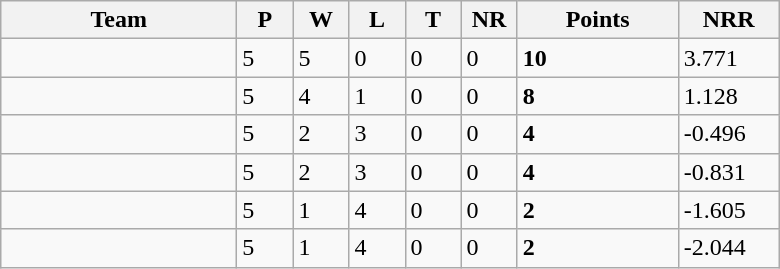<table class="wikitable">
<tr>
<th width=150>Team</th>
<th style="width:30px;" abbr="Played">P</th>
<th style="width:30px;" abbr="Won">W</th>
<th style="width:30px;" abbr="Lost">L</th>
<th style="width:30px;" abbr="Tied">T</th>
<th style="width:30px;" abbr="No result">NR</th>
<th style="width:100px;" abbr="Points">Points</th>
<th style="width:60px;" abbr="Net run rate">NRR</th>
</tr>
<tr>
<td style="text-align:left;"></td>
<td>5</td>
<td>5</td>
<td>0</td>
<td>0</td>
<td>0</td>
<td><strong>10</strong></td>
<td>3.771</td>
</tr>
<tr>
<td style="text-align:left;"></td>
<td>5</td>
<td>4</td>
<td>1</td>
<td>0</td>
<td>0</td>
<td><strong>8</strong></td>
<td>1.128</td>
</tr>
<tr>
<td style="text-align:left;"></td>
<td>5</td>
<td>2</td>
<td>3</td>
<td>0</td>
<td>0</td>
<td><strong>4</strong></td>
<td>-0.496</td>
</tr>
<tr>
<td style="text-align:left;"></td>
<td>5</td>
<td>2</td>
<td>3</td>
<td>0</td>
<td>0</td>
<td><strong>4</strong></td>
<td>-0.831</td>
</tr>
<tr>
<td style="text-align:left;"></td>
<td>5</td>
<td>1</td>
<td>4</td>
<td>0</td>
<td>0</td>
<td><strong>2</strong></td>
<td>-1.605</td>
</tr>
<tr>
<td style="text-align:left;"></td>
<td>5</td>
<td>1</td>
<td>4</td>
<td>0</td>
<td>0</td>
<td><strong>2</strong></td>
<td>-2.044</td>
</tr>
</table>
